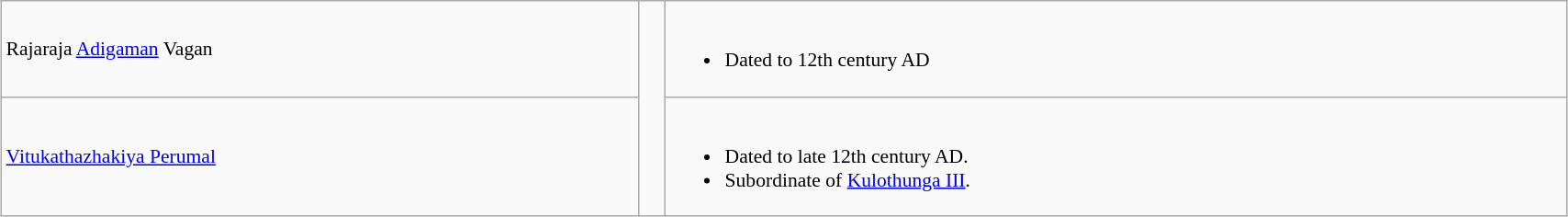<table class="wikitable" style="width: 90%; font-size: 90%; margin-left: auto; margin-right: auto; border: none;">
<tr>
<td>Rajaraja <a href='#'>Adigaman</a> Vagan</td>
<td rowspan="2"></td>
<td><br><ul><li>Dated to 12th century AD</li></ul></td>
</tr>
<tr>
<td><a href='#'>Vitukathazhakiya Perumal</a></td>
<td><br><ul><li>Dated to late 12th century AD.</li><li>Subordinate of <a href='#'>Kulothunga III</a>.</li></ul></td>
</tr>
</table>
